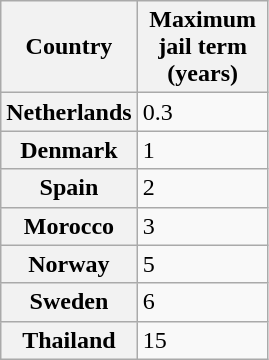<table class="wikitable floatright">
<tr>
<th>Country</th>
<th style="width: 5em">Maximum jail term (years)</th>
</tr>
<tr>
<th>Netherlands</th>
<td>0.3</td>
</tr>
<tr>
<th>Denmark</th>
<td>1</td>
</tr>
<tr>
<th>Spain</th>
<td>2</td>
</tr>
<tr>
<th>Morocco</th>
<td>3</td>
</tr>
<tr>
<th>Norway</th>
<td>5</td>
</tr>
<tr>
<th>Sweden</th>
<td>6</td>
</tr>
<tr>
<th>Thailand</th>
<td>15</td>
</tr>
</table>
